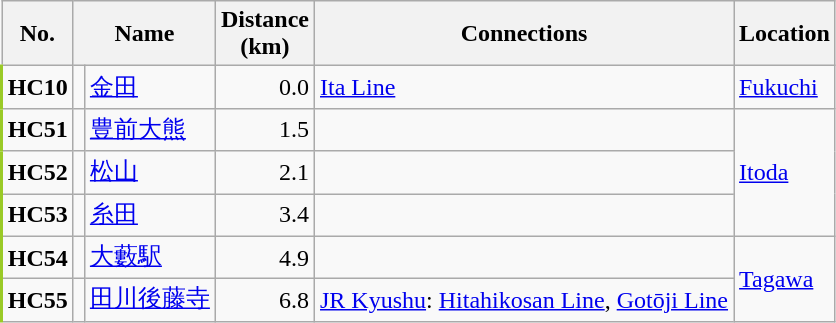<table class="wikitable" rules="all">
<tr>
<th>No.</th>
<th colspan="2">Name</th>
<th style="width:3em;">Distance (km)</th>
<th>Connections</th>
<th>Location</th>
</tr>
<tr>
<td style="border-left:2px solid #9aca27;"><strong>HC10</strong></td>
<td></td>
<td><a href='#'>金田</a></td>
<td style="text-align:right;">0.0</td>
<td> <a href='#'>Ita Line</a></td>
<td><a href='#'>Fukuchi</a></td>
</tr>
<tr>
<td style="border-left:2px solid #9aca27;"><strong>HC51</strong></td>
<td></td>
<td><a href='#'>豊前大熊</a></td>
<td style="text-align:right;">1.5</td>
<td> </td>
<td rowspan="3"><a href='#'>Itoda</a></td>
</tr>
<tr>
<td style="border-left:2px solid #9aca27;"><strong>HC52</strong></td>
<td></td>
<td><a href='#'>松山</a></td>
<td style="text-align:right;">2.1</td>
<td> </td>
</tr>
<tr>
<td style="border-left:2px solid #9aca27;"><strong>HC53</strong></td>
<td></td>
<td><a href='#'>糸田</a></td>
<td style="text-align:right;">3.4</td>
<td> </td>
</tr>
<tr>
<td style="border-left:2px solid #9aca27;"><strong>HC54</strong></td>
<td></td>
<td><a href='#'>大藪駅</a></td>
<td style="text-align:right;">4.9</td>
<td> </td>
<td rowspan="2"><a href='#'>Tagawa</a></td>
</tr>
<tr>
<td style="border-left:2px solid #9aca27;"><strong>HC55</strong></td>
<td></td>
<td><a href='#'>田川後藤寺</a></td>
<td style="text-align:right;">6.8</td>
<td> <a href='#'>JR Kyushu</a>: <a href='#'>Hitahikosan Line</a>, <a href='#'>Gotōji Line</a></td>
</tr>
</table>
